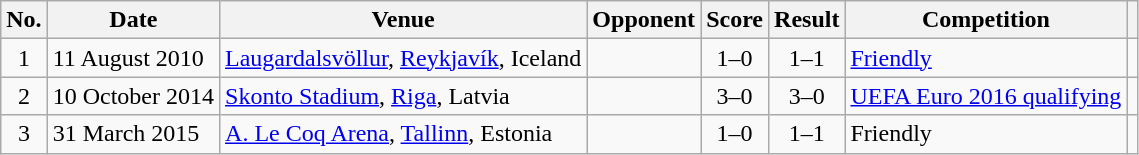<table class="wikitable sortable">
<tr>
<th scope="col">No.</th>
<th scope="col">Date</th>
<th scope="col">Venue</th>
<th scope="col">Opponent</th>
<th scope="col">Score</th>
<th scope="col">Result</th>
<th scope="col">Competition</th>
<th scope="col" class="unsortable"></th>
</tr>
<tr>
<td align="center">1</td>
<td>11 August 2010</td>
<td><a href='#'>Laugardalsvöllur</a>, <a href='#'>Reykjavík</a>, Iceland</td>
<td></td>
<td align="center">1–0</td>
<td align="center">1–1</td>
<td><a href='#'>Friendly</a></td>
<td></td>
</tr>
<tr>
<td align="center">2</td>
<td>10 October 2014</td>
<td><a href='#'>Skonto Stadium</a>, <a href='#'>Riga</a>, Latvia</td>
<td></td>
<td align="center">3–0</td>
<td align="center">3–0</td>
<td><a href='#'>UEFA Euro 2016 qualifying</a></td>
<td></td>
</tr>
<tr>
<td align="center">3</td>
<td>31 March 2015</td>
<td><a href='#'>A. Le Coq Arena</a>, <a href='#'>Tallinn</a>, Estonia</td>
<td></td>
<td align="center">1–0</td>
<td align="center">1–1</td>
<td>Friendly</td>
<td></td>
</tr>
</table>
